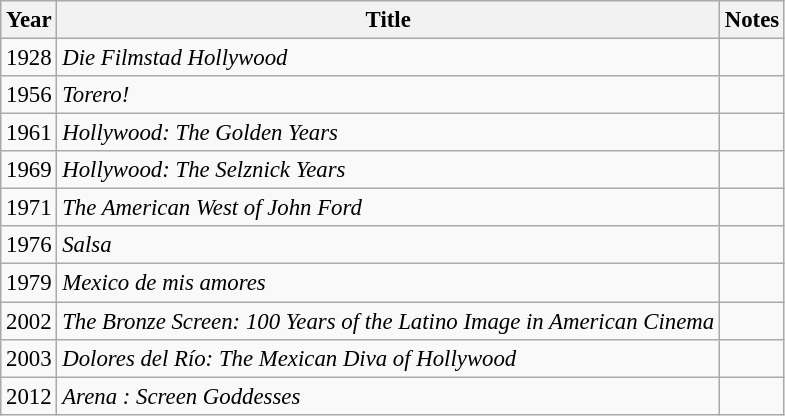<table class="wikitable" style="font-size: 95%;">
<tr>
<th>Year</th>
<th>Title</th>
<th>Notes</th>
</tr>
<tr>
<td>1928</td>
<td><em>Die Filmstad Hollywood</em></td>
<td></td>
</tr>
<tr>
<td>1956</td>
<td><em>Torero!</em></td>
<td></td>
</tr>
<tr>
<td>1961</td>
<td><em>Hollywood: The Golden Years</em></td>
<td></td>
</tr>
<tr>
<td>1969</td>
<td><em>Hollywood: The Selznick Years</em></td>
<td></td>
</tr>
<tr>
<td>1971</td>
<td><em>The American West of John Ford</em></td>
<td></td>
</tr>
<tr>
<td>1976</td>
<td><em>Salsa</em></td>
<td></td>
</tr>
<tr>
<td>1979</td>
<td><em>Mexico de mis amores</em></td>
<td></td>
</tr>
<tr>
<td>2002</td>
<td><em>The Bronze Screen: 100 Years of the Latino Image in American Cinema</em></td>
<td></td>
</tr>
<tr>
<td>2003</td>
<td><em>Dolores del Río: The Mexican Diva of Hollywood</em></td>
<td></td>
</tr>
<tr>
<td>2012</td>
<td><em>Arena : Screen Goddesses</em></td>
<td></td>
</tr>
</table>
